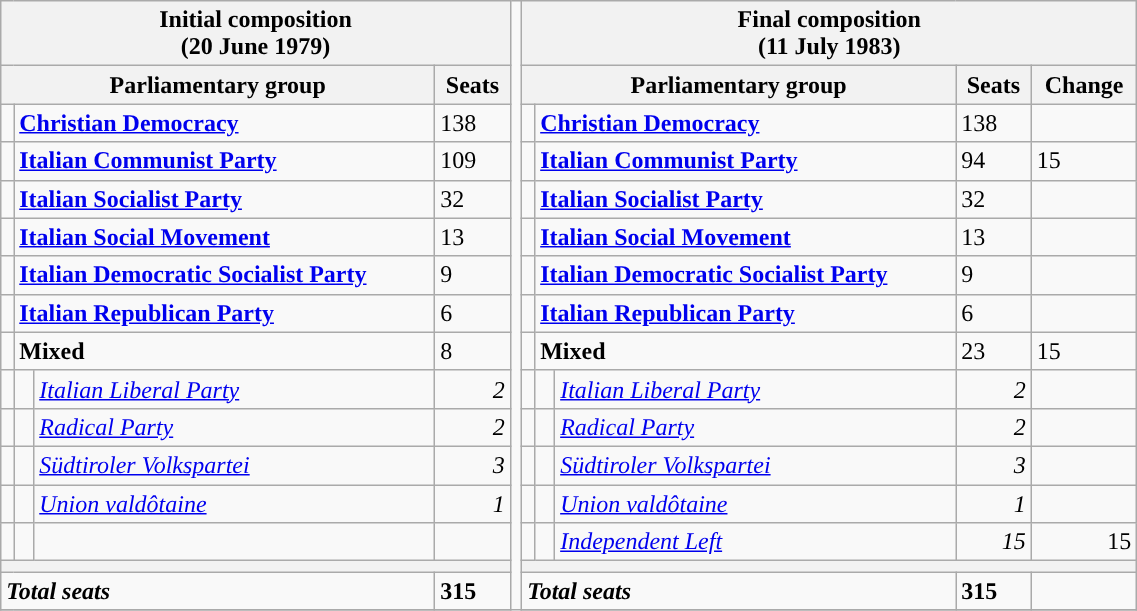<table class="wikitable" style="width : 60%;">
<tr>
<th colspan="4">Initial composition<br>(20 June 1979)</th>
<td rowspan="30" style="width : 1%;"></td>
<th colspan="5">Final composition<br>(11 July 1983)</th>
</tr>
<tr>
<th colspan="3">Parliamentary group</th>
<th>Seats</th>
<th colspan="3">Parliamentary group</th>
<th>Seats</th>
<th>Change</th>
</tr>
<tr>
<td></td>
<td colspan = "2"><strong><a href='#'>Christian Democracy</a></strong></td>
<td>138</td>
<td></td>
<td colspan = "2"><strong><a href='#'>Christian Democracy</a></strong></td>
<td>138</td>
<td></td>
</tr>
<tr>
<td></td>
<td colspan = "2"><strong><a href='#'>Italian Communist Party</a></strong></td>
<td>109</td>
<td></td>
<td colspan = "2"><strong><a href='#'>Italian Communist Party</a></strong></td>
<td>94</td>
<td> 15</td>
</tr>
<tr>
<td></td>
<td colspan = "2"><strong><a href='#'>Italian Socialist Party</a></strong></td>
<td>32</td>
<td></td>
<td colspan = "2"><strong><a href='#'>Italian Socialist Party</a></strong></td>
<td>32</td>
<td></td>
</tr>
<tr>
<td></td>
<td colspan = "2"><strong><a href='#'>Italian Social Movement</a></strong></td>
<td>13</td>
<td></td>
<td colspan = "2"><strong><a href='#'>Italian Social Movement</a></strong></td>
<td>13</td>
<td></td>
</tr>
<tr>
<td></td>
<td colspan = "2"><strong><a href='#'>Italian Democratic Socialist Party</a></strong></td>
<td>9</td>
<td></td>
<td colspan = "2"><strong><a href='#'>Italian Democratic Socialist Party</a></strong></td>
<td>9</td>
<td></td>
</tr>
<tr>
<td></td>
<td colspan="2"><strong><a href='#'>Italian Republican Party</a></strong></td>
<td>6</td>
<td></td>
<td colspan="2"><strong><a href='#'>Italian Republican Party</a></strong></td>
<td>6</td>
<td></td>
</tr>
<tr>
<td></td>
<td colspan = "2"><strong>Mixed</strong></td>
<td>8</td>
<td></td>
<td colspan = "2"><strong>Mixed</strong></td>
<td>23</td>
<td> 15</td>
</tr>
<tr>
<td></td>
<td></td>
<td><em><a href='#'>Italian Liberal Party</a></em></td>
<td align="right"><em>2</em></td>
<td></td>
<td></td>
<td><em><a href='#'>Italian Liberal Party</a></em></td>
<td align="right"><em>2</em></td>
<td align="right"></td>
</tr>
<tr>
<td></td>
<td></td>
<td><em><a href='#'>Radical Party</a></em></td>
<td align="right"><em>2</em></td>
<td></td>
<td></td>
<td><em><a href='#'>Radical Party</a></em></td>
<td align="right"><em>2</em></td>
<td align="right"></td>
</tr>
<tr>
<td></td>
<td></td>
<td><em><a href='#'>Südtiroler Volkspartei</a></em></td>
<td align="right"><em>3</em></td>
<td></td>
<td></td>
<td><em><a href='#'>Südtiroler Volkspartei</a></em></td>
<td align="right"><em>3</em></td>
<td align="right"></td>
</tr>
<tr>
<td></td>
<td></td>
<td><em><a href='#'>Union valdôtaine</a></em></td>
<td align="right"><em>1</em></td>
<td></td>
<td></td>
<td><em><a href='#'>Union valdôtaine</a></em></td>
<td align="right"><em>1</em></td>
<td align="right"></td>
</tr>
<tr>
<td></td>
<td></td>
<td></td>
<td></td>
<td></td>
<td></td>
<td><em><a href='#'>Independent Left</a></em></td>
<td align="right"><em>15</em></td>
<td align="right"> 15</td>
</tr>
<tr>
<th colspan="4"></th>
<th colspan="5"></th>
</tr>
<tr>
<td colspan="3"><strong><em>Total seats</em></strong></td>
<td><strong>315</strong></td>
<td colspan="3"><strong><em>Total seats</em></strong></td>
<td><strong>315</strong></td>
<td></td>
</tr>
<tr>
</tr>
</table>
